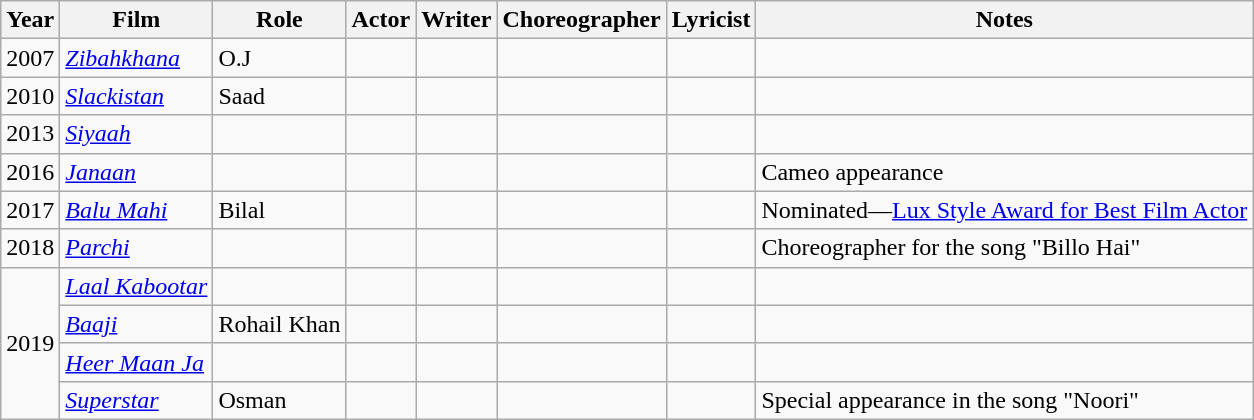<table class="wikitable">
<tr>
<th>Year</th>
<th>Film</th>
<th>Role</th>
<th>Actor</th>
<th>Writer</th>
<th>Choreographer</th>
<th>Lyricist</th>
<th>Notes</th>
</tr>
<tr>
<td>2007</td>
<td><em><a href='#'>Zibahkhana</a></em></td>
<td>O.J</td>
<td></td>
<td></td>
<td></td>
<td></td>
<td></td>
</tr>
<tr>
<td>2010</td>
<td><em><a href='#'>Slackistan</a></em></td>
<td>Saad</td>
<td></td>
<td></td>
<td></td>
<td></td>
<td></td>
</tr>
<tr>
<td>2013</td>
<td><em><a href='#'>Siyaah</a></em></td>
<td></td>
<td></td>
<td></td>
<td></td>
<td></td>
<td></td>
</tr>
<tr>
<td>2016</td>
<td><em><a href='#'>Janaan</a></em></td>
<td></td>
<td></td>
<td></td>
<td></td>
<td></td>
<td>Cameo appearance</td>
</tr>
<tr>
<td>2017</td>
<td><em><a href='#'>Balu Mahi</a></em></td>
<td>Bilal</td>
<td></td>
<td></td>
<td></td>
<td></td>
<td>Nominated—<a href='#'>Lux Style Award for Best Film Actor</a></td>
</tr>
<tr>
<td>2018</td>
<td><em><a href='#'>Parchi</a></em></td>
<td></td>
<td></td>
<td></td>
<td></td>
<td></td>
<td>Choreographer for the song "Billo Hai"</td>
</tr>
<tr>
<td rowspan="4">2019</td>
<td><em><a href='#'>Laal Kabootar</a></em></td>
<td></td>
<td></td>
<td></td>
<td></td>
<td></td>
<td></td>
</tr>
<tr>
<td><em><a href='#'>Baaji</a></em></td>
<td>Rohail Khan</td>
<td></td>
<td></td>
<td></td>
<td></td>
<td></td>
</tr>
<tr>
<td><em><a href='#'>Heer Maan Ja</a></em></td>
<td></td>
<td></td>
<td></td>
<td></td>
<td></td>
<td></td>
</tr>
<tr>
<td><em><a href='#'>Superstar</a></em></td>
<td>Osman</td>
<td></td>
<td></td>
<td></td>
<td></td>
<td>Special appearance in the song "Noori"</td>
</tr>
</table>
